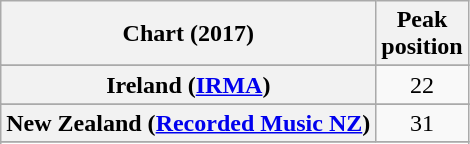<table class="wikitable sortable plainrowheaders" style="text-align:center">
<tr>
<th scope="col">Chart (2017)</th>
<th scope="col">Peak<br> position</th>
</tr>
<tr>
</tr>
<tr>
</tr>
<tr>
</tr>
<tr>
<th scope="row">Ireland (<a href='#'>IRMA</a>)</th>
<td>22</td>
</tr>
<tr>
</tr>
<tr>
<th scope="row">New Zealand (<a href='#'>Recorded Music NZ</a>)</th>
<td>31</td>
</tr>
<tr>
</tr>
<tr>
</tr>
<tr>
</tr>
<tr>
</tr>
<tr>
</tr>
<tr>
</tr>
<tr>
</tr>
</table>
